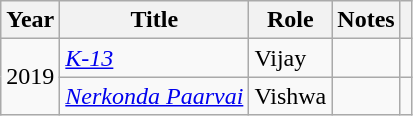<table class="wikitable sortable">
<tr>
<th scope="col">Year</th>
<th scope="col">Title</th>
<th scope="col">Role</th>
<th scope="col">Notes</th>
<th scope="col" class=unsortable></th>
</tr>
<tr>
<td rowspan="2">2019</td>
<td><em> <a href='#'>K-13</a></em></td>
<td>Vijay</td>
<td></td>
<td></td>
</tr>
<tr>
<td><em> <a href='#'>Nerkonda Paarvai</a></em></td>
<td>Vishwa</td>
<td></td>
<td></td>
</tr>
</table>
